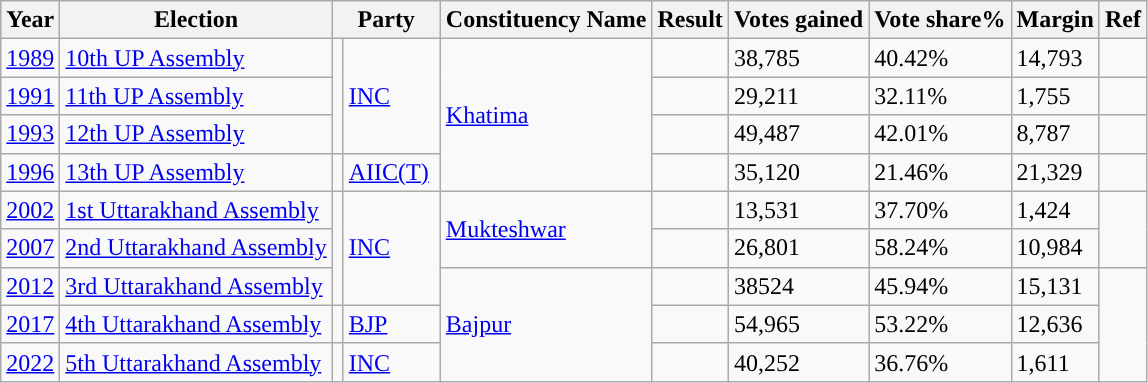<table class="wikitable">
<tr>
<th>Year</th>
<th>Election</th>
<th colspan="2">Party</th>
<th>Constituency Name</th>
<th>Result</th>
<th>Votes gained</th>
<th>Vote share%</th>
<th>Margin</th>
<th>Ref</th>
</tr>
<tr>
<td><a href='#'>1989</a></td>
<td><a href='#'>10th UP Assembly</a></td>
<td rowspan="3" style="background-color: "></td>
<td rowspan="3"><a href='#'>INC</a> </td>
<td rowspan="4"><a href='#'>Khatima</a></td>
<td></td>
<td>38,785</td>
<td>40.42%</td>
<td>14,793</td>
<td></td>
</tr>
<tr>
<td><a href='#'>1991</a></td>
<td><a href='#'>11th UP Assembly</a></td>
<td></td>
<td>29,211</td>
<td>32.11%</td>
<td>1,755</td>
<td></td>
</tr>
<tr>
<td><a href='#'>1993</a></td>
<td><a href='#'>12th UP Assembly</a></td>
<td></td>
<td>49,487</td>
<td>42.01%</td>
<td>8,787</td>
<td></td>
</tr>
<tr>
<td><a href='#'>1996</a></td>
<td><a href='#'>13th UP Assembly</a></td>
<td style="background-color: "></td>
<td><a href='#'>AIIC(T)</a> </td>
<td></td>
<td>35,120</td>
<td>21.46%</td>
<td>21,329</td>
<td></td>
</tr>
<tr>
<td><a href='#'>2002</a></td>
<td><a href='#'>1st Uttarakhand Assembly</a></td>
<td rowspan="3" style="background-color: "></td>
<td rowspan="3"><a href='#'>INC</a> </td>
<td rowspan="2"><a href='#'>Mukteshwar</a></td>
<td></td>
<td>13,531</td>
<td>37.70%</td>
<td>1,424</td>
<td rowspan="2"></td>
</tr>
<tr>
<td><a href='#'>2007</a></td>
<td><a href='#'>2nd Uttarakhand Assembly</a></td>
<td></td>
<td>26,801</td>
<td>58.24%</td>
<td>10,984</td>
</tr>
<tr>
<td><a href='#'>2012</a></td>
<td><a href='#'>3rd Uttarakhand Assembly</a></td>
<td rowspan="3"><a href='#'>Bajpur</a></td>
<td></td>
<td>38524</td>
<td>45.94%</td>
<td>15,131</td>
<td rowspan="3"></td>
</tr>
<tr>
<td><a href='#'>2017</a></td>
<td><a href='#'>4th Uttarakhand Assembly</a></td>
<td style="background-color: "></td>
<td><a href='#'>BJP</a> </td>
<td></td>
<td>54,965</td>
<td>53.22%</td>
<td>12,636</td>
</tr>
<tr>
<td><a href='#'>2022</a></td>
<td><a href='#'>5th Uttarakhand Assembly</a></td>
<td style="background-color: "></td>
<td><a href='#'>INC</a> </td>
<td></td>
<td>40,252</td>
<td>36.76%</td>
<td>1,611</td>
</tr>
</table>
